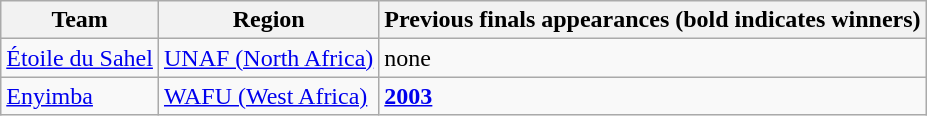<table class="wikitable">
<tr>
<th>Team</th>
<th>Region</th>
<th>Previous finals appearances (bold indicates winners)</th>
</tr>
<tr>
<td> <a href='#'>Étoile du Sahel</a></td>
<td><a href='#'>UNAF (North Africa)</a></td>
<td>none</td>
</tr>
<tr>
<td> <a href='#'>Enyimba</a></td>
<td><a href='#'>WAFU (West Africa)</a></td>
<td><strong><a href='#'>2003</a></strong></td>
</tr>
</table>
